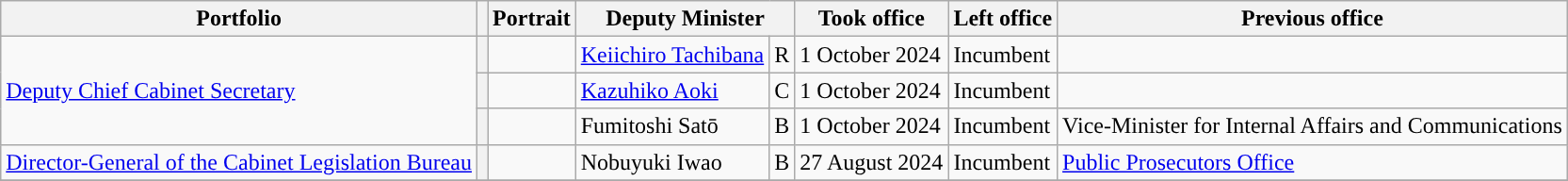<table class="wikitable">
<tr>
<th>Portfolio</th>
<th></th>
<th>Portrait</th>
<th colspan=2>Deputy Minister</th>
<th>Took office</th>
<th>Left office</th>
<th>Previous office</th>
</tr>
<tr>
<td rowspan=3><a href='#'>Deputy Chief Cabinet Secretary</a></td>
<th style="color:inherit;background-color: "></th>
<td style="text-align:center;"></td>
<td><a href='#'>Keiichiro Tachibana</a></td>
<td>R</td>
<td>1 October 2024</td>
<td>Incumbent</td>
<td></td>
</tr>
<tr>
<th style="color:inherit;background-color: "></th>
<td style="text-align:center;"></td>
<td><a href='#'>Kazuhiko Aoki</a></td>
<td>C</td>
<td>1 October 2024</td>
<td>Incumbent</td>
<td></td>
</tr>
<tr>
<th></th>
<td style="text-align:center;"></td>
<td>Fumitoshi Satō</td>
<td>B</td>
<td>1 October 2024</td>
<td>Incumbent</td>
<td>Vice-Minister for Internal Affairs and Communications</td>
</tr>
<tr>
<td><a href='#'>Director-General of the Cabinet Legislation Bureau</a></td>
<th></th>
<td style="text-align:center;"></td>
<td>Nobuyuki Iwao</td>
<td>B</td>
<td>27 August 2024</td>
<td>Incumbent</td>
<td><a href='#'>Public Prosecutors Office</a></td>
</tr>
<tr>
</tr>
</table>
